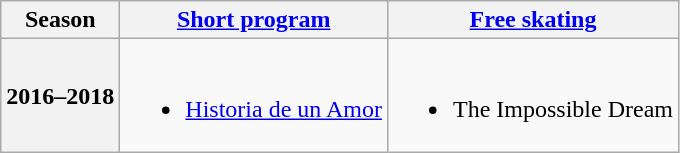<table class=wikitable style=text-align:center>
<tr>
<th>Season</th>
<th><a href='#'>Short program</a></th>
<th><a href='#'>Free skating</a></th>
</tr>
<tr>
<th>2016–2018 <br> </th>
<td><br><ul><li><a href='#'>Historia de un Amor</a></li></ul></td>
<td><br><ul><li>The Impossible Dream</li></ul></td>
</tr>
</table>
